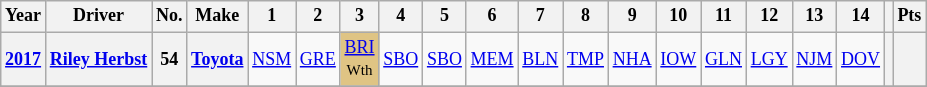<table class="wikitable" style="text-align:center; font-size:75%">
<tr>
<th>Year</th>
<th>Driver</th>
<th>No.</th>
<th>Make</th>
<th>1</th>
<th>2</th>
<th>3</th>
<th>4</th>
<th>5</th>
<th>6</th>
<th>7</th>
<th>8</th>
<th>9</th>
<th>10</th>
<th>11</th>
<th>12</th>
<th>13</th>
<th>14</th>
<th></th>
<th>Pts</th>
</tr>
<tr>
<th><a href='#'>2017</a></th>
<th><a href='#'>Riley Herbst</a></th>
<th>54</th>
<th><a href='#'>Toyota</a></th>
<td><a href='#'>NSM</a></td>
<td><a href='#'>GRE</a></td>
<td style="background:#DFC484;"><a href='#'>BRI</a><br><small>Wth</small></td>
<td><a href='#'>SBO</a></td>
<td><a href='#'>SBO</a></td>
<td><a href='#'>MEM</a></td>
<td><a href='#'>BLN</a></td>
<td><a href='#'>TMP</a></td>
<td><a href='#'>NHA</a></td>
<td><a href='#'>IOW</a></td>
<td><a href='#'>GLN</a></td>
<td><a href='#'>LGY</a></td>
<td><a href='#'>NJM</a></td>
<td><a href='#'>DOV</a></td>
<th></th>
<th></th>
</tr>
<tr>
</tr>
</table>
